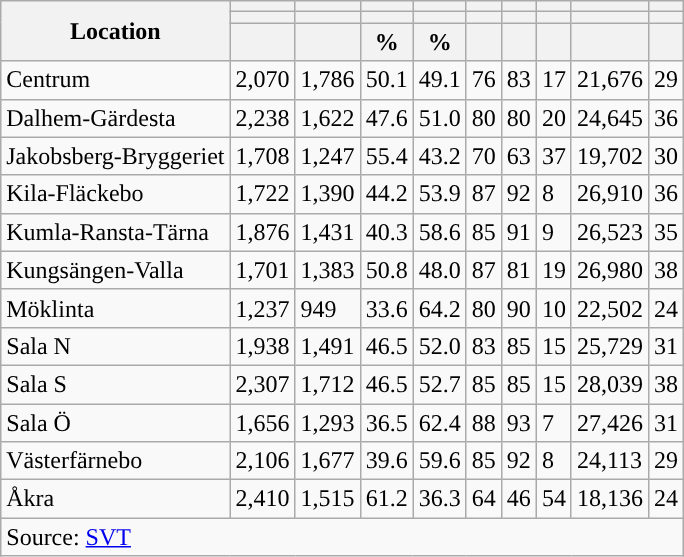<table role="presentation" class="wikitable sortable mw-collapsible">
<tr>
<th rowspan="3">Location</th>
<th></th>
<th></th>
<th></th>
<th></th>
<th></th>
<th></th>
<th></th>
<th></th>
<th></th>
</tr>
<tr>
<th></th>
<th></th>
<th style="background:"></th>
<th style="background:"></th>
<th></th>
<th></th>
<th></th>
<th></th>
<th></th>
</tr>
<tr>
<th data-sort-type="number"></th>
<th data-sort-type="number"></th>
<th data-sort-type="number">%</th>
<th data-sort-type="number">%</th>
<th data-sort-type="number"></th>
<th data-sort-type="number"></th>
<th data-sort-type="number"></th>
<th data-sort-type="number"></th>
<th data-sort-type="number"></th>
</tr>
<tr>
<td align="left">Centrum</td>
<td>2,070</td>
<td>1,786</td>
<td>50.1</td>
<td>49.1</td>
<td>76</td>
<td>83</td>
<td>17</td>
<td>21,676</td>
<td>29</td>
</tr>
<tr>
<td align="left">Dalhem-Gärdesta</td>
<td>2,238</td>
<td>1,622</td>
<td>47.6</td>
<td>51.0</td>
<td>80</td>
<td>80</td>
<td>20</td>
<td>24,645</td>
<td>36</td>
</tr>
<tr>
<td align="left">Jakobsberg-Bryggeriet</td>
<td>1,708</td>
<td>1,247</td>
<td>55.4</td>
<td>43.2</td>
<td>70</td>
<td>63</td>
<td>37</td>
<td>19,702</td>
<td>30</td>
</tr>
<tr>
<td align="left">Kila-Fläckebo</td>
<td>1,722</td>
<td>1,390</td>
<td>44.2</td>
<td>53.9</td>
<td>87</td>
<td>92</td>
<td>8</td>
<td>26,910</td>
<td>36</td>
</tr>
<tr>
<td align="left">Kumla-Ransta-Tärna</td>
<td>1,876</td>
<td>1,431</td>
<td>40.3</td>
<td>58.6</td>
<td>85</td>
<td>91</td>
<td>9</td>
<td>26,523</td>
<td>35</td>
</tr>
<tr>
<td align="left">Kungsängen-Valla</td>
<td>1,701</td>
<td>1,383</td>
<td>50.8</td>
<td>48.0</td>
<td>87</td>
<td>81</td>
<td>19</td>
<td>26,980</td>
<td>38</td>
</tr>
<tr>
<td align="left">Möklinta</td>
<td>1,237</td>
<td>949</td>
<td>33.6</td>
<td>64.2</td>
<td>80</td>
<td>90</td>
<td>10</td>
<td>22,502</td>
<td>24</td>
</tr>
<tr>
<td align="left">Sala N</td>
<td>1,938</td>
<td>1,491</td>
<td>46.5</td>
<td>52.0</td>
<td>83</td>
<td>85</td>
<td>15</td>
<td>25,729</td>
<td>31</td>
</tr>
<tr>
<td align="left">Sala S</td>
<td>2,307</td>
<td>1,712</td>
<td>46.5</td>
<td>52.7</td>
<td>85</td>
<td>85</td>
<td>15</td>
<td>28,039</td>
<td>38</td>
</tr>
<tr>
<td align="left">Sala Ö</td>
<td>1,656</td>
<td>1,293</td>
<td>36.5</td>
<td>62.4</td>
<td>88</td>
<td>93</td>
<td>7</td>
<td>27,426</td>
<td>31</td>
</tr>
<tr>
<td align="left">Västerfärnebo</td>
<td>2,106</td>
<td>1,677</td>
<td>39.6</td>
<td>59.6</td>
<td>85</td>
<td>92</td>
<td>8</td>
<td>24,113</td>
<td>29</td>
</tr>
<tr>
<td align="left">Åkra</td>
<td>2,410</td>
<td>1,515</td>
<td>61.2</td>
<td>36.3</td>
<td>64</td>
<td>46</td>
<td>54</td>
<td>18,136</td>
<td>24</td>
</tr>
<tr>
<td colspan="10" align="left">Source: <a href='#'>SVT</a></td>
</tr>
</table>
